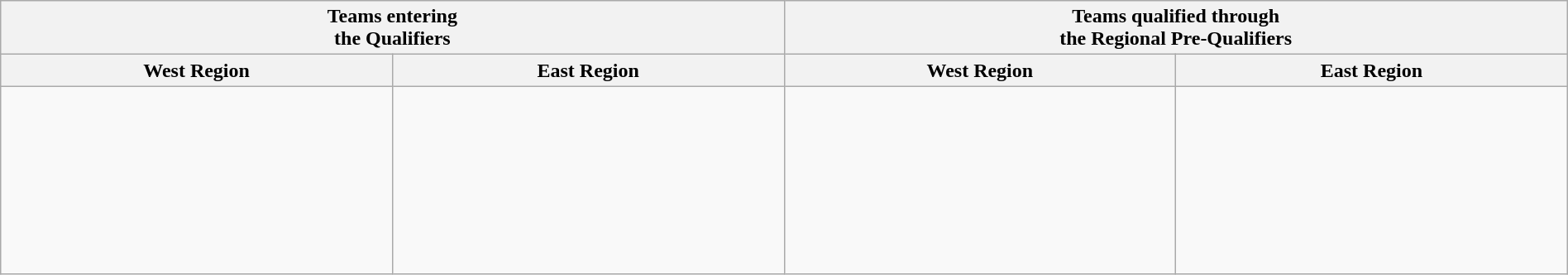<table class="wikitable" style="width:100%;">
<tr>
<th width=40% colspan=2>Teams entering<br> the Qualifiers</th>
<th width=16% colspan=2>Teams qualified through<br>the Regional Pre-Qualifiers</th>
</tr>
<tr>
<th width=25%>West Region</th>
<th width=25%>East Region</th>
<th width=25%>West Region</th>
<th width=25%>East Region</th>
</tr>
<tr>
<td valign=top><br><br>
<br>
<br>
<br>
<br>
<br>
<br>
</td>
<td valign=top><br><br>
<br>
<br>
<br>
<br>
<br>
<br>
</td>
<td valign=top><br><br>
<br>
<br>
<br></td>
<td valign=top><br><br>
<br>
<br>
<br></td>
</tr>
</table>
